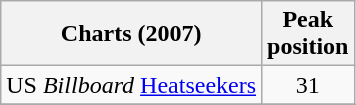<table class="wikitable">
<tr>
<th>Charts (2007)</th>
<th>Peak<br>position</th>
</tr>
<tr>
<td>US <em>Billboard</em> <a href='#'>Heatseekers</a></td>
<td align="center">31</td>
</tr>
<tr>
</tr>
</table>
